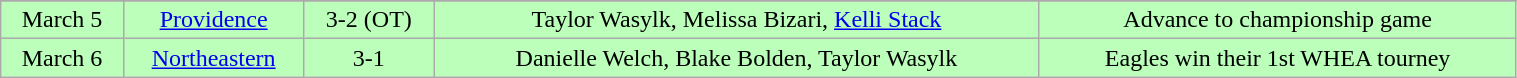<table class="wikitable" width="80%">
<tr align="center">
</tr>
<tr align="center" bgcolor="bbffbb">
<td>March 5</td>
<td><a href='#'>Providence</a></td>
<td>3-2 (OT)</td>
<td>Taylor Wasylk, Melissa Bizari, <a href='#'>Kelli Stack</a></td>
<td>Advance to championship game</td>
</tr>
<tr align="center" bgcolor="bbffbb">
<td>March 6</td>
<td><a href='#'>Northeastern</a></td>
<td>3-1</td>
<td>Danielle Welch, Blake Bolden, Taylor Wasylk</td>
<td>Eagles win their 1st WHEA tourney</td>
</tr>
</table>
